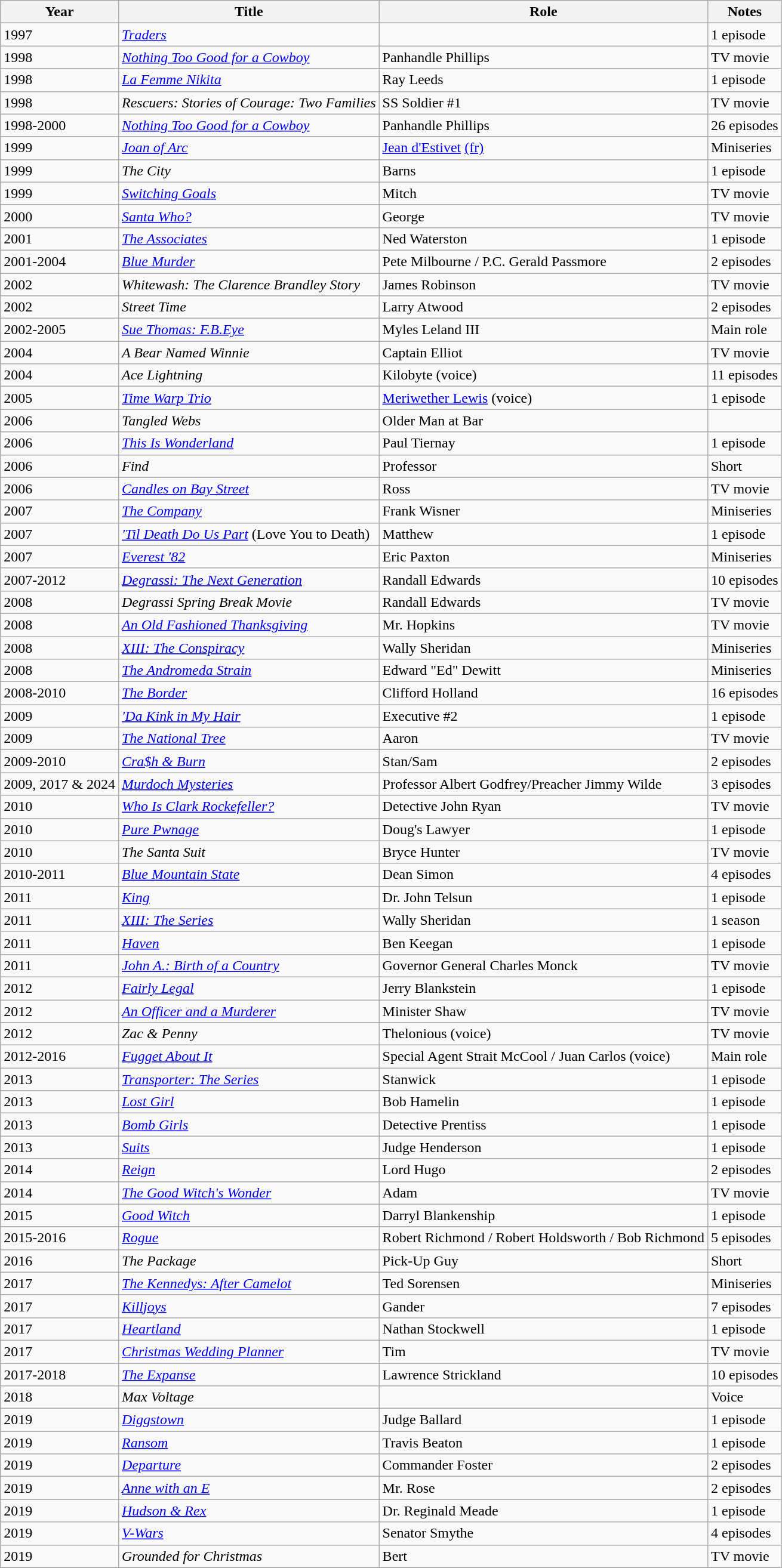<table class="wikitable sortable mw-collapsible">
<tr>
<th>Year</th>
<th>Title</th>
<th>Role</th>
<th class="unsortable">Notes</th>
</tr>
<tr>
<td>1997</td>
<td><em><a href='#'>Traders</a></em></td>
<td></td>
<td>1 episode</td>
</tr>
<tr>
<td>1998</td>
<td><em><a href='#'>Nothing Too Good for a Cowboy</a></em></td>
<td>Panhandle Phillips</td>
<td>TV movie</td>
</tr>
<tr>
<td>1998</td>
<td><em><a href='#'>La Femme Nikita</a></em></td>
<td>Ray Leeds</td>
<td>1 episode</td>
</tr>
<tr>
<td>1998</td>
<td><em>Rescuers: Stories of Courage: Two Families</em></td>
<td>SS Soldier #1</td>
<td>TV movie</td>
</tr>
<tr>
<td>1998-2000</td>
<td><em><a href='#'>Nothing Too Good for a Cowboy</a></em></td>
<td>Panhandle Phillips</td>
<td>26 episodes</td>
</tr>
<tr>
<td>1999</td>
<td><em><a href='#'>Joan of Arc</a></em></td>
<td><a href='#'>Jean d'Estivet</a> <a href='#'>(fr)</a></td>
<td>Miniseries</td>
</tr>
<tr>
<td>1999</td>
<td data-sort-value="City, The"><em>The City</em></td>
<td>Barns</td>
<td>1 episode</td>
</tr>
<tr>
<td>1999</td>
<td><em><a href='#'>Switching Goals</a></em></td>
<td>Mitch</td>
<td>TV movie</td>
</tr>
<tr>
<td>2000</td>
<td><em><a href='#'>Santa Who?</a></em></td>
<td>George</td>
<td>TV movie</td>
</tr>
<tr>
<td>2001</td>
<td data-sort-value="Associates, The"><em><a href='#'>The Associates</a></em></td>
<td>Ned Waterston</td>
<td>1 episode</td>
</tr>
<tr>
<td>2001-2004</td>
<td><em><a href='#'>Blue Murder</a></em></td>
<td>Pete Milbourne / P.C. Gerald Passmore</td>
<td>2 episodes</td>
</tr>
<tr>
<td>2002</td>
<td><em>Whitewash: The Clarence Brandley Story</em></td>
<td>James Robinson</td>
<td>TV movie</td>
</tr>
<tr>
<td>2002</td>
<td><em>Street Time</em></td>
<td>Larry Atwood</td>
<td>2 episodes</td>
</tr>
<tr>
<td>2002-2005</td>
<td><em><a href='#'>Sue Thomas: F.B.Eye</a></em></td>
<td>Myles Leland III</td>
<td>Main role</td>
</tr>
<tr>
<td>2004</td>
<td data-sort-value="Bear Named Winnie, A"><em>A Bear Named Winnie</em></td>
<td>Captain Elliot</td>
<td>TV movie</td>
</tr>
<tr>
<td>2004</td>
<td><em>Ace Lightning</em></td>
<td>Kilobyte (voice)</td>
<td>11 episodes</td>
</tr>
<tr>
<td>2005</td>
<td><em><a href='#'>Time Warp Trio</a></em></td>
<td><a href='#'>Meriwether Lewis</a> (voice)</td>
<td>1 episode</td>
</tr>
<tr>
<td>2006</td>
<td><em>Tangled Webs</em></td>
<td>Older Man at Bar</td>
<td></td>
</tr>
<tr>
<td>2006</td>
<td><em><a href='#'>This Is Wonderland</a></em></td>
<td>Paul Tiernay</td>
<td>1 episode</td>
</tr>
<tr>
<td>2006</td>
<td><em>Find</em></td>
<td>Professor</td>
<td>Short</td>
</tr>
<tr>
<td>2006</td>
<td><em><a href='#'>Candles on Bay Street</a></em></td>
<td>Ross</td>
<td>TV movie</td>
</tr>
<tr>
<td>2007</td>
<td data-sort-value="Company, The"><em><a href='#'>The Company</a></em></td>
<td>Frank Wisner</td>
<td>Miniseries</td>
</tr>
<tr>
<td>2007</td>
<td data-sort-value="Til Death Do Us Part"><em><a href='#'>'Til Death Do Us Part</a></em> (Love You to Death)</td>
<td>Matthew</td>
<td>1 episode</td>
</tr>
<tr>
<td>2007</td>
<td><em><a href='#'>Everest '82</a></em></td>
<td>Eric Paxton</td>
<td>Miniseries</td>
</tr>
<tr>
<td>2007-2012</td>
<td><em><a href='#'>Degrassi: The Next Generation</a></em></td>
<td>Randall Edwards</td>
<td>10 episodes</td>
</tr>
<tr>
<td>2008</td>
<td><em>Degrassi Spring Break Movie</em></td>
<td>Randall Edwards</td>
<td>TV movie</td>
</tr>
<tr>
<td>2008</td>
<td><em><a href='#'>An Old Fashioned Thanksgiving</a></em></td>
<td>Mr. Hopkins</td>
<td>TV movie</td>
</tr>
<tr>
<td>2008</td>
<td><em><a href='#'>XIII: The Conspiracy</a></em></td>
<td>Wally Sheridan</td>
<td>Miniseries</td>
</tr>
<tr>
<td>2008</td>
<td data-sort-value="Andromeda Strain, The"><em><a href='#'>The Andromeda Strain</a></em></td>
<td>Edward "Ed" Dewitt</td>
<td>Miniseries</td>
</tr>
<tr>
<td>2008-2010</td>
<td data-sort-value="Border, The"><em><a href='#'>The Border</a></em></td>
<td>Clifford Holland</td>
<td>16 episodes</td>
</tr>
<tr>
<td>2009</td>
<td data-sort-value="Da Kink in My Hair"><em><a href='#'>'Da Kink in My Hair</a></em></td>
<td>Executive #2</td>
<td>1 episode</td>
</tr>
<tr>
<td>2009</td>
<td data-sort-value="National Tree, The"><em><a href='#'>The National Tree</a></em></td>
<td>Aaron</td>
<td>TV movie</td>
</tr>
<tr>
<td>2009-2010</td>
<td><em><a href='#'>Cra$h & Burn</a></em></td>
<td>Stan/Sam</td>
<td>2 episodes</td>
</tr>
<tr>
<td>2009, 2017 & 2024</td>
<td><em><a href='#'>Murdoch Mysteries</a></em></td>
<td>Professor Albert Godfrey/Preacher Jimmy Wilde</td>
<td>3 episodes</td>
</tr>
<tr>
<td>2010</td>
<td><em><a href='#'>Who Is Clark Rockefeller?</a></em></td>
<td>Detective John Ryan</td>
<td>TV movie</td>
</tr>
<tr>
<td>2010</td>
<td><em><a href='#'>Pure Pwnage</a></em></td>
<td>Doug's Lawyer</td>
<td>1 episode</td>
</tr>
<tr>
<td>2010</td>
<td data-sort-value="Santa Suit, The"><em>The Santa Suit</em></td>
<td>Bryce Hunter</td>
<td>TV movie</td>
</tr>
<tr>
<td>2010-2011</td>
<td><em><a href='#'>Blue Mountain State</a></em></td>
<td>Dean Simon</td>
<td>4 episodes</td>
</tr>
<tr>
<td>2011</td>
<td><em><a href='#'>King</a></em></td>
<td>Dr. John Telsun</td>
<td>1 episode</td>
</tr>
<tr>
<td>2011</td>
<td><em><a href='#'>XIII: The Series</a></em></td>
<td>Wally Sheridan</td>
<td>1 season</td>
</tr>
<tr>
<td>2011</td>
<td><em><a href='#'>Haven</a></em></td>
<td>Ben Keegan</td>
<td>1 episode</td>
</tr>
<tr>
<td>2011</td>
<td><em><a href='#'>John A.: Birth of a Country</a></em></td>
<td>Governor General Charles Monck</td>
<td>TV movie</td>
</tr>
<tr>
<td>2012</td>
<td><em><a href='#'>Fairly Legal</a></em></td>
<td>Jerry Blankstein</td>
<td>1 episode</td>
</tr>
<tr>
<td>2012</td>
<td><em><a href='#'>An Officer and a Murderer</a></em></td>
<td>Minister Shaw</td>
<td>TV movie</td>
</tr>
<tr>
<td>2012</td>
<td><em>Zac & Penny</em></td>
<td>Thelonious (voice)</td>
<td>TV movie</td>
</tr>
<tr>
<td>2012-2016</td>
<td><em><a href='#'>Fugget About It</a></em></td>
<td>Special Agent Strait McCool / Juan Carlos (voice)</td>
<td>Main role</td>
</tr>
<tr>
<td>2013</td>
<td><em><a href='#'>Transporter: The Series</a></em></td>
<td>Stanwick</td>
<td>1 episode</td>
</tr>
<tr>
<td>2013</td>
<td><em><a href='#'>Lost Girl</a></em></td>
<td>Bob Hamelin</td>
<td>1 episode</td>
</tr>
<tr>
<td>2013</td>
<td><em><a href='#'>Bomb Girls</a></em></td>
<td>Detective Prentiss</td>
<td>1 episode</td>
</tr>
<tr>
<td>2013</td>
<td><em><a href='#'>Suits</a></em></td>
<td>Judge Henderson</td>
<td>1 episode</td>
</tr>
<tr>
<td>2014</td>
<td><em><a href='#'>Reign</a></em></td>
<td>Lord Hugo</td>
<td>2 episodes</td>
</tr>
<tr>
<td>2014</td>
<td data-sort-value="Good Witch's Wonder, The"><em><a href='#'>The Good Witch's Wonder</a></em></td>
<td>Adam</td>
<td>TV movie</td>
</tr>
<tr>
<td>2015</td>
<td><em><a href='#'>Good Witch</a></em></td>
<td>Darryl Blankenship</td>
<td>1 episode</td>
</tr>
<tr>
<td>2015-2016</td>
<td><em><a href='#'>Rogue</a></em></td>
<td>Robert Richmond / Robert Holdsworth / Bob Richmond</td>
<td>5 episodes</td>
</tr>
<tr>
<td>2016</td>
<td data-sort-value="Package, The"><em>The Package</em></td>
<td>Pick-Up Guy</td>
<td>Short</td>
</tr>
<tr>
<td>2017</td>
<td data-sort-value="Kennedys After Camelot, The"><em><a href='#'>The Kennedys: After Camelot</a></em></td>
<td>Ted Sorensen</td>
<td>Miniseries</td>
</tr>
<tr>
<td>2017</td>
<td><em><a href='#'>Killjoys</a></em></td>
<td>Gander</td>
<td>7 episodes</td>
</tr>
<tr>
<td>2017</td>
<td><em><a href='#'>Heartland</a></em></td>
<td>Nathan Stockwell</td>
<td>1 episode</td>
</tr>
<tr>
<td>2017</td>
<td><em><a href='#'>Christmas Wedding Planner</a></em></td>
<td>Tim</td>
<td>TV movie</td>
</tr>
<tr>
<td>2017-2018</td>
<td data-sort-value="Expanse, The"><em><a href='#'>The Expanse</a></em></td>
<td>Lawrence Strickland</td>
<td>10 episodes</td>
</tr>
<tr>
<td>2018</td>
<td><em>Max Voltage</em></td>
<td></td>
<td>Voice</td>
</tr>
<tr>
<td>2019</td>
<td><em><a href='#'>Diggstown</a></em></td>
<td>Judge Ballard</td>
<td>1 episode</td>
</tr>
<tr>
<td>2019</td>
<td><em><a href='#'>Ransom</a></em></td>
<td>Travis Beaton</td>
<td>1 episode</td>
</tr>
<tr>
<td>2019</td>
<td><em><a href='#'>Departure</a></em></td>
<td>Commander Foster</td>
<td>2 episodes</td>
</tr>
<tr>
<td>2019</td>
<td><em><a href='#'>Anne with an E</a></em></td>
<td>Mr. Rose</td>
<td>2 episodes</td>
</tr>
<tr>
<td>2019</td>
<td><em><a href='#'>Hudson & Rex</a></em></td>
<td>Dr. Reginald Meade</td>
<td>1 episode</td>
</tr>
<tr>
<td>2019</td>
<td><em><a href='#'>V-Wars</a></em></td>
<td>Senator Smythe</td>
<td>4 episodes</td>
</tr>
<tr>
<td>2019</td>
<td><em>Grounded for Christmas</em></td>
<td>Bert</td>
<td>TV movie</td>
</tr>
<tr>
</tr>
</table>
